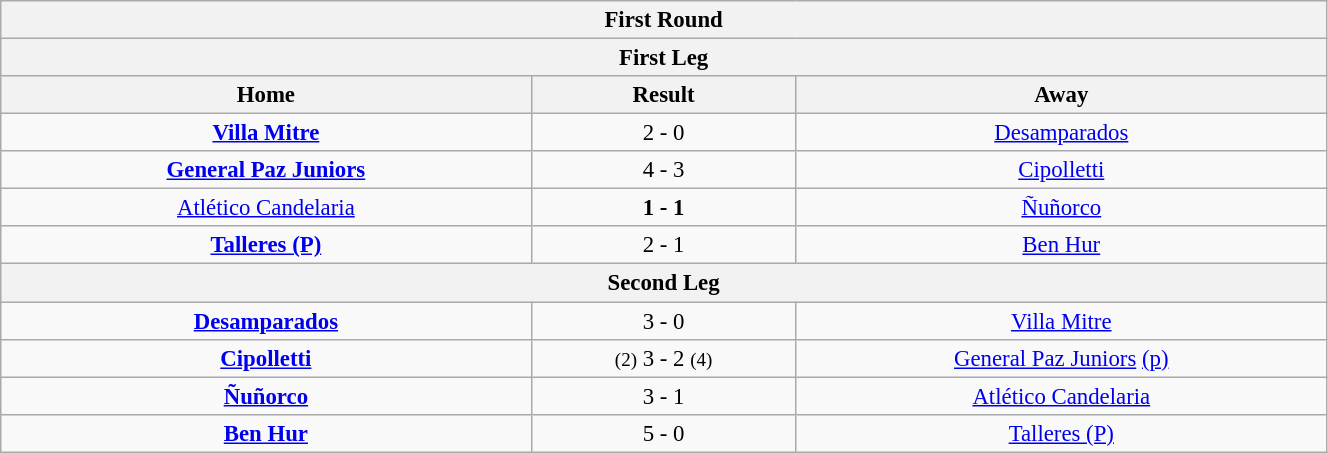<table align=center class="wikitable collapsible collapsed" style="font-size:95%; text-align: center; width: 70%;">
<tr>
<th colspan=100% style="with: 100%;" align=center>First Round</th>
</tr>
<tr>
<th colspan=100% style="with: 75%;" align=center>First Leg</th>
</tr>
<tr>
<th width=30%>Home</th>
<th width=15%>Result</th>
<th width=30%>Away</th>
</tr>
<tr align=center>
<td><strong><a href='#'>Villa Mitre</a></strong></td>
<td>2 - 0</td>
<td><a href='#'>Desamparados</a></td>
</tr>
<tr align=center>
<td><strong><a href='#'>General Paz Juniors</a></strong></td>
<td>4 - 3</td>
<td><a href='#'>Cipolletti</a></td>
</tr>
<tr align=center>
<td><a href='#'>Atlético Candelaria</a></td>
<td><strong>1 - 1</strong></td>
<td><a href='#'>Ñuñorco</a></td>
</tr>
<tr align=center>
<td><strong><a href='#'>Talleres (P)</a></strong></td>
<td>2 - 1</td>
<td><a href='#'>Ben Hur</a></td>
</tr>
<tr>
<th colspan="100%"  style="with:75%; text-align:center;">Second Leg</th>
</tr>
<tr align=center>
<td><strong><a href='#'>Desamparados</a></strong></td>
<td>3 - 0</td>
<td><a href='#'>Villa Mitre</a></td>
</tr>
<tr align=center>
<td><strong><a href='#'>Cipolletti</a></strong></td>
<td><small>(2)</small> 3 - 2 <small>(4)</small></td>
<td><a href='#'>General Paz Juniors</a> <a href='#'>(p)</a></td>
</tr>
<tr align=center>
<td><strong><a href='#'>Ñuñorco</a></strong></td>
<td>3 - 1</td>
<td><a href='#'>Atlético Candelaria</a></td>
</tr>
<tr align=center>
<td><strong><a href='#'>Ben Hur</a></strong></td>
<td>5 - 0</td>
<td><a href='#'>Talleres (P)</a></td>
</tr>
</table>
